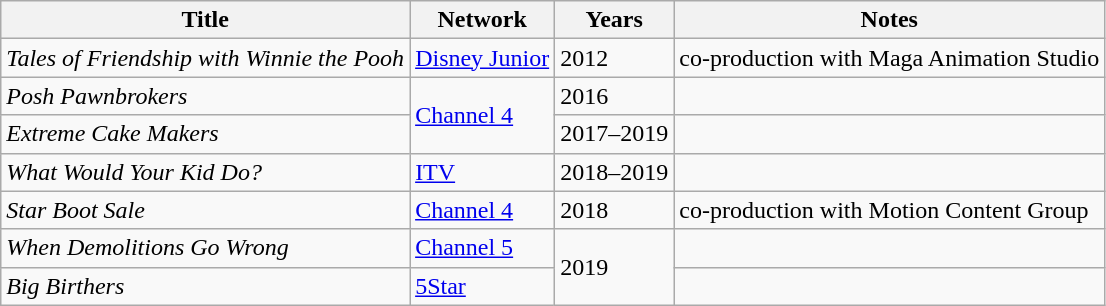<table class="wikitable sortable">
<tr>
<th>Title</th>
<th>Network</th>
<th>Years</th>
<th>Notes</th>
</tr>
<tr>
<td><em>Tales of Friendship with Winnie the Pooh</em></td>
<td><a href='#'>Disney Junior</a></td>
<td>2012</td>
<td>co-production with Maga Animation Studio</td>
</tr>
<tr>
<td><em>Posh Pawnbrokers</em></td>
<td rowspan="2"><a href='#'>Channel 4</a></td>
<td>2016</td>
<td></td>
</tr>
<tr>
<td><em>Extreme Cake Makers</em></td>
<td>2017–2019</td>
<td></td>
</tr>
<tr>
<td><em>What Would Your Kid Do?</em></td>
<td><a href='#'>ITV</a></td>
<td>2018–2019</td>
<td></td>
</tr>
<tr>
<td><em>Star Boot Sale</em></td>
<td><a href='#'>Channel 4</a></td>
<td>2018</td>
<td>co-production with Motion Content Group</td>
</tr>
<tr>
<td><em>When Demolitions Go Wrong</em></td>
<td><a href='#'>Channel 5</a></td>
<td rowspan="2">2019</td>
<td></td>
</tr>
<tr>
<td><em>Big Birthers</em></td>
<td><a href='#'>5Star</a></td>
<td></td>
</tr>
</table>
